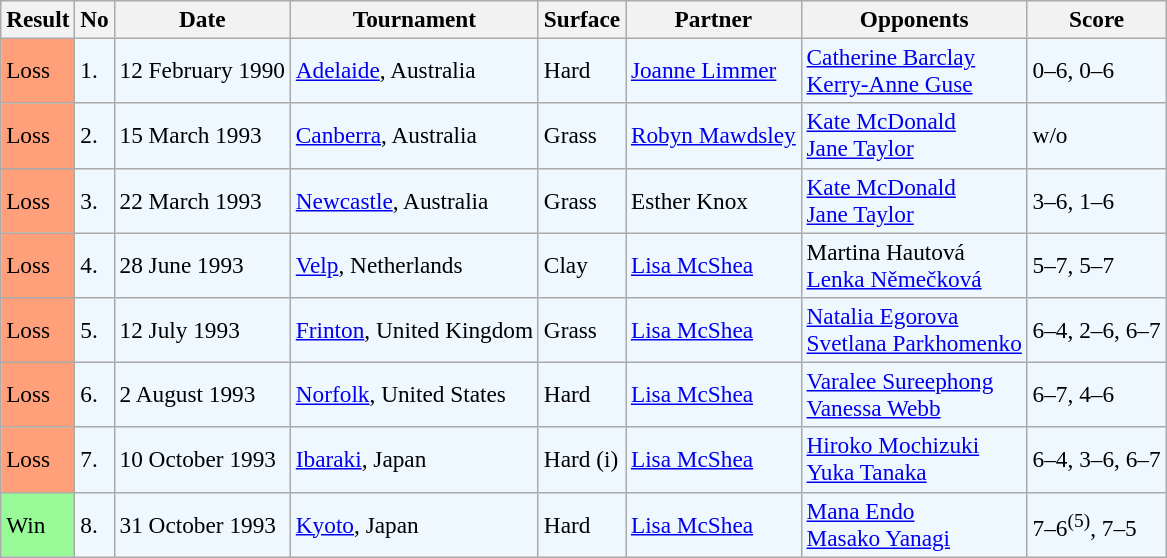<table class="sortable wikitable" style="font-size:97%;">
<tr>
<th>Result</th>
<th>No</th>
<th>Date</th>
<th>Tournament</th>
<th>Surface</th>
<th>Partner</th>
<th>Opponents</th>
<th>Score</th>
</tr>
<tr bgcolor=#f0f8ff>
<td style="background:#ffa07a;">Loss</td>
<td>1.</td>
<td>12 February 1990</td>
<td><a href='#'>Adelaide</a>, Australia</td>
<td>Hard</td>
<td> <a href='#'>Joanne Limmer</a></td>
<td> <a href='#'>Catherine Barclay</a><br> <a href='#'>Kerry-Anne Guse</a></td>
<td>0–6, 0–6</td>
</tr>
<tr bgcolor=#f0f8ff>
<td style="background:#ffa07a;">Loss</td>
<td>2.</td>
<td>15 March 1993</td>
<td><a href='#'>Canberra</a>, Australia</td>
<td>Grass</td>
<td> <a href='#'>Robyn Mawdsley</a></td>
<td> <a href='#'>Kate McDonald</a> <br> <a href='#'>Jane Taylor</a></td>
<td>w/o</td>
</tr>
<tr bgcolor=#f0f8ff>
<td style="background:#ffa07a;">Loss</td>
<td>3.</td>
<td>22 March 1993</td>
<td><a href='#'>Newcastle</a>, Australia</td>
<td>Grass</td>
<td> Esther Knox</td>
<td> <a href='#'>Kate McDonald</a> <br> <a href='#'>Jane Taylor</a></td>
<td>3–6, 1–6</td>
</tr>
<tr bgcolor=#f0f8ff>
<td style="background:#ffa07a;">Loss</td>
<td>4.</td>
<td>28 June 1993</td>
<td><a href='#'>Velp</a>, Netherlands</td>
<td>Clay</td>
<td> <a href='#'>Lisa McShea</a></td>
<td> Martina Hautová <br> <a href='#'>Lenka Němečková</a></td>
<td>5–7, 5–7</td>
</tr>
<tr bgcolor=#f0f8ff>
<td style="background:#ffa07a;">Loss</td>
<td>5.</td>
<td>12 July 1993</td>
<td><a href='#'>Frinton</a>, United Kingdom</td>
<td>Grass</td>
<td> <a href='#'>Lisa McShea</a></td>
<td> <a href='#'>Natalia Egorova</a><br> <a href='#'>Svetlana Parkhomenko</a></td>
<td>6–4, 2–6, 6–7</td>
</tr>
<tr bgcolor=#f0f8ff>
<td style="background:#ffa07a;">Loss</td>
<td>6.</td>
<td>2 August 1993</td>
<td><a href='#'>Norfolk</a>, United States</td>
<td>Hard</td>
<td> <a href='#'>Lisa McShea</a></td>
<td> <a href='#'>Varalee Sureephong</a><br> <a href='#'>Vanessa Webb</a></td>
<td>6–7, 4–6</td>
</tr>
<tr bgcolor=#f0f8ff>
<td style="background:#ffa07a;">Loss</td>
<td>7.</td>
<td>10 October 1993</td>
<td><a href='#'>Ibaraki</a>, Japan</td>
<td>Hard (i)</td>
<td> <a href='#'>Lisa McShea</a></td>
<td> <a href='#'>Hiroko Mochizuki</a> <br> <a href='#'>Yuka Tanaka</a></td>
<td>6–4, 3–6, 6–7</td>
</tr>
<tr bgcolor=#f0f8ff>
<td style="background:#98fb98;">Win</td>
<td>8.</td>
<td>31 October 1993</td>
<td><a href='#'>Kyoto</a>, Japan</td>
<td>Hard</td>
<td> <a href='#'>Lisa McShea</a></td>
<td> <a href='#'>Mana Endo</a><br> <a href='#'>Masako Yanagi</a></td>
<td>7–6<sup>(5)</sup>, 7–5</td>
</tr>
</table>
